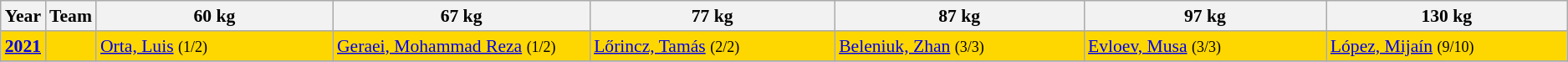<table class="wikitable sortable" style="font-size: 90%">
<tr>
<th>Year</th>
<th>Team</th>
<th width=300>60 kg</th>
<th width=300>67 kg</th>
<th width=300>77 kg</th>
<th width=300>87 kg</th>
<th width=300>97 kg</th>
<th width=300>130 kg</th>
</tr>
<tr>
<td bgcolor="GOLD"><strong><a href='#'>2021</a></strong></td>
<td bgcolor="GOLD"></td>
<td bgcolor="GOLD"> <a href='#'>Orta, Luis</a> <small>(1/2)</small></td>
<td bgcolor="GOLD"> <a href='#'>Geraei, Mohammad Reza</a> <small>(1/2)</small></td>
<td bgcolor="GOLD"> <a href='#'>Lőrincz, Tamás</a> <small>(2/2)</small></td>
<td bgcolor="GOLD"> <a href='#'>Beleniuk, Zhan</a> <small>(3/3)</small></td>
<td bgcolor="GOLD"> <a href='#'>Evloev, Musa</a> <small>(3/3)</small></td>
<td bgcolor="GOLD"> <a href='#'>López, Mijaín</a> <small>(9/10)</small></td>
</tr>
<tr>
</tr>
</table>
